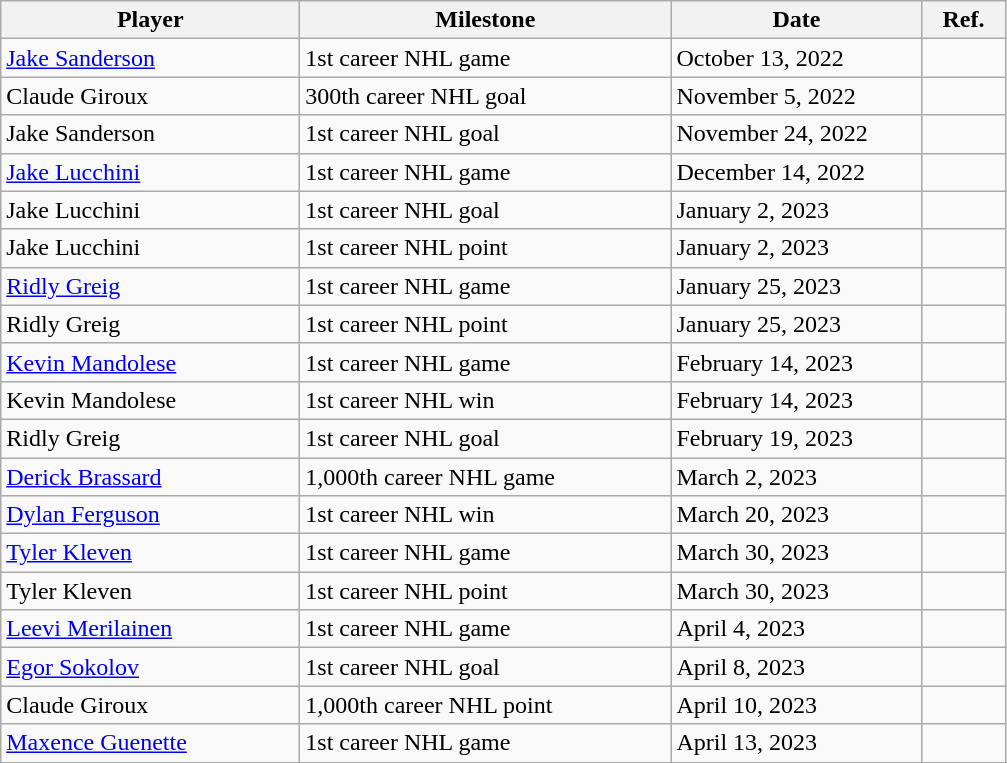<table class="wikitable">
<tr>
<th style="width:12em">Player</th>
<th style="width:15em">Milestone</th>
<th style="width:10em">Date</th>
<th style="width:3em">Ref.<br></th>
</tr>
<tr>
<td><a href='#'>Jake Sanderson</a></td>
<td>1st career NHL game</td>
<td>October 13, 2022</td>
<td style="text-align:center"></td>
</tr>
<tr>
<td>Claude Giroux</td>
<td>300th career NHL goal</td>
<td>November 5, 2022</td>
<td style="text-align:center"></td>
</tr>
<tr>
<td>Jake Sanderson</td>
<td>1st career NHL goal</td>
<td>November 24, 2022</td>
<td style="text-align:center"></td>
</tr>
<tr>
<td><a href='#'>Jake Lucchini</a></td>
<td>1st career NHL game</td>
<td>December 14, 2022</td>
<td style="text-align:center"></td>
</tr>
<tr>
<td>Jake Lucchini</td>
<td>1st career NHL goal</td>
<td>January 2, 2023</td>
<td style="text-align:center"></td>
</tr>
<tr>
<td>Jake Lucchini</td>
<td>1st career NHL point</td>
<td>January 2, 2023</td>
<td style="text-align:center"></td>
</tr>
<tr>
<td><a href='#'>Ridly Greig</a></td>
<td>1st career NHL game</td>
<td>January 25, 2023</td>
<td style="text-align:center"></td>
</tr>
<tr>
<td>Ridly Greig</td>
<td>1st career NHL point</td>
<td>January 25, 2023</td>
<td style="text-align:center"></td>
</tr>
<tr>
<td><a href='#'>Kevin Mandolese</a></td>
<td>1st career NHL game</td>
<td>February 14, 2023</td>
<td style="text-align:center"></td>
</tr>
<tr>
<td>Kevin Mandolese</td>
<td>1st career NHL win</td>
<td>February 14, 2023</td>
<td style="text-align:center"></td>
</tr>
<tr>
<td>Ridly Greig</td>
<td>1st career NHL goal</td>
<td>February 19, 2023</td>
<td style="text-align:center"></td>
</tr>
<tr>
<td><a href='#'>Derick Brassard</a></td>
<td>1,000th career NHL game</td>
<td>March 2, 2023</td>
<td style="text-align:center"></td>
</tr>
<tr>
<td><a href='#'>Dylan Ferguson</a></td>
<td>1st career NHL win</td>
<td>March 20, 2023</td>
<td style="text-align:center"></td>
</tr>
<tr>
<td><a href='#'>Tyler Kleven</a></td>
<td>1st career NHL game</td>
<td>March 30, 2023</td>
<td style="text-align:center"></td>
</tr>
<tr>
<td>Tyler Kleven</td>
<td>1st career NHL point</td>
<td>March 30, 2023</td>
<td style="text-align:center"></td>
</tr>
<tr>
<td><a href='#'>Leevi Merilainen</a></td>
<td>1st career NHL game</td>
<td>April 4, 2023</td>
<td style="text-align:center"></td>
</tr>
<tr>
<td><a href='#'>Egor Sokolov</a></td>
<td>1st career NHL goal</td>
<td>April 8, 2023</td>
<td style="text-align:center"></td>
</tr>
<tr>
<td>Claude Giroux</td>
<td>1,000th career NHL point</td>
<td>April 10, 2023</td>
<td style="text-align:center"></td>
</tr>
<tr>
<td><a href='#'>Maxence Guenette</a></td>
<td>1st career NHL game</td>
<td>April 13, 2023</td>
<td style="text-align:center"></td>
</tr>
<tr>
</tr>
</table>
